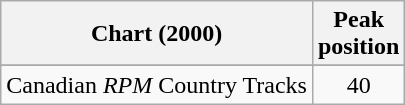<table class="wikitable sortable">
<tr>
<th align="left">Chart (2000)</th>
<th align="center">Peak<br>position</th>
</tr>
<tr>
</tr>
<tr>
<td align="left">Canadian <em>RPM</em> Country Tracks</td>
<td align="center">40</td>
</tr>
</table>
